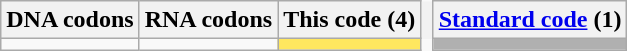<table class="wikitable" style="border: none; text-align: center;">
<tr>
<th>DNA codons</th>
<th>RNA codons</th>
<th>This code (4)</th>
<th style="border: none; width: 1px;"></th>
<th><a href='#'>Standard code</a> (1)</th>
</tr>
<tr>
<td></td>
<td></td>
<td style="background-color:#ffe75f;"></td>
<td style="border: none; width: 1px;"></td>
<td style="background-color:#B0B0B0;"></td>
</tr>
</table>
